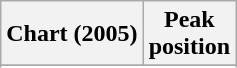<table class="wikitable sortable plainrowheaders" style="text-align:center">
<tr>
<th>Chart (2005)</th>
<th>Peak<br>position</th>
</tr>
<tr>
</tr>
<tr>
</tr>
<tr>
</tr>
</table>
